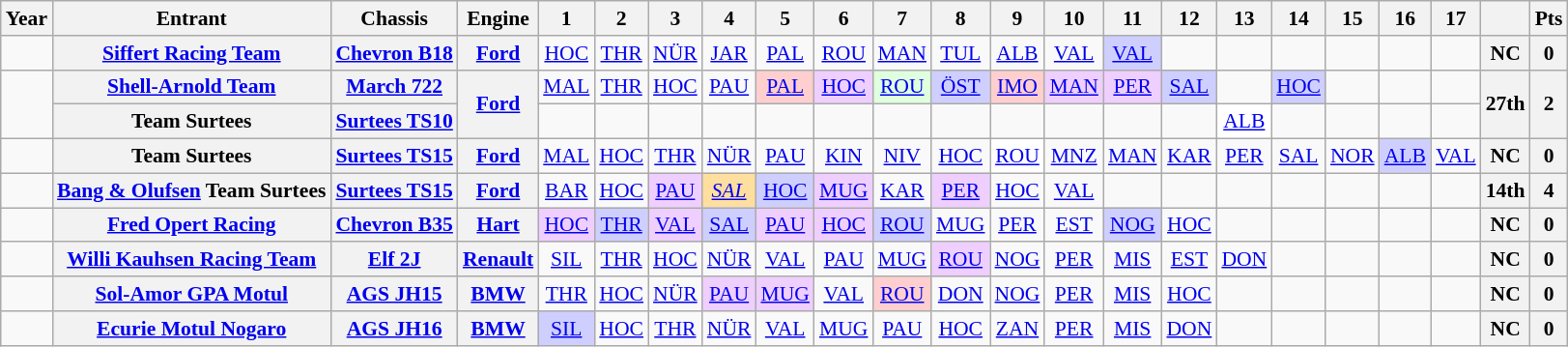<table class="wikitable" style="text-align:center; font-size:90%">
<tr>
<th>Year</th>
<th>Entrant</th>
<th>Chassis</th>
<th>Engine</th>
<th>1</th>
<th>2</th>
<th>3</th>
<th>4</th>
<th>5</th>
<th>6</th>
<th>7</th>
<th>8</th>
<th>9</th>
<th>10</th>
<th>11</th>
<th>12</th>
<th>13</th>
<th>14</th>
<th>15</th>
<th>16</th>
<th>17</th>
<th></th>
<th>Pts</th>
</tr>
<tr>
<td></td>
<th><a href='#'>Siffert Racing Team</a></th>
<th><a href='#'>Chevron B18</a></th>
<th><a href='#'>Ford</a></th>
<td><a href='#'>HOC</a></td>
<td><a href='#'>THR</a></td>
<td><a href='#'>NÜR</a></td>
<td><a href='#'>JAR</a></td>
<td><a href='#'>PAL</a></td>
<td><a href='#'>ROU</a></td>
<td><a href='#'>MAN</a></td>
<td><a href='#'>TUL</a></td>
<td><a href='#'>ALB</a></td>
<td><a href='#'>VAL</a></td>
<td style="background:#CFCFFF;"><a href='#'>VAL</a><br></td>
<td></td>
<td></td>
<td></td>
<td></td>
<td></td>
<td></td>
<th>NC</th>
<th>0</th>
</tr>
<tr>
<td rowspan=2></td>
<th><a href='#'>Shell-Arnold Team</a></th>
<th><a href='#'>March 722</a></th>
<th rowspan=2><a href='#'>Ford</a></th>
<td><a href='#'>MAL</a></td>
<td><a href='#'>THR</a></td>
<td><a href='#'>HOC</a></td>
<td><a href='#'>PAU</a></td>
<td style="background:#FFCFCF;"><a href='#'>PAL</a><br><small></small></td>
<td style="background:#EFCFFF;"><a href='#'>HOC</a><br></td>
<td style="background:#DFFFDF;"><a href='#'>ROU</a><br><small></small></td>
<td style="background:#CFCFFF;"><a href='#'>ÖST</a><br></td>
<td style="background:#FFCFCF;"><a href='#'>IMO</a><br></td>
<td style="background:#EFCFFF;"><a href='#'>MAN</a><br></td>
<td style="background:#EFCFFF;"><a href='#'>PER</a><br></td>
<td style="background:#CFCFFF;"><a href='#'>SAL</a><br></td>
<td></td>
<td style="background:#CFCFFF;"><a href='#'>HOC</a><br></td>
<td></td>
<td></td>
<td></td>
<th rowspan=2>27th</th>
<th rowspan=2>2</th>
</tr>
<tr>
<th>Team Surtees</th>
<th><a href='#'>Surtees TS10</a></th>
<td></td>
<td></td>
<td></td>
<td></td>
<td></td>
<td></td>
<td></td>
<td></td>
<td></td>
<td></td>
<td></td>
<td></td>
<td style="background:#FFFFFF;"><a href='#'>ALB</a><br></td>
<td></td>
<td></td>
<td></td>
<td></td>
</tr>
<tr>
<td></td>
<th>Team Surtees</th>
<th><a href='#'>Surtees TS15</a></th>
<th><a href='#'>Ford</a></th>
<td><a href='#'>MAL</a></td>
<td><a href='#'>HOC</a></td>
<td><a href='#'>THR</a></td>
<td><a href='#'>NÜR</a></td>
<td><a href='#'>PAU</a></td>
<td><a href='#'>KIN</a></td>
<td><a href='#'>NIV</a></td>
<td><a href='#'>HOC</a></td>
<td style="background:#FFFFFF;"><a href='#'>ROU</a><br></td>
<td><a href='#'>MNZ</a></td>
<td><a href='#'>MAN</a></td>
<td><a href='#'>KAR</a></td>
<td><a href='#'>PER</a></td>
<td><a href='#'>SAL</a></td>
<td><a href='#'>NOR</a></td>
<td style="background:#CFCFFF;"><a href='#'>ALB</a><br></td>
<td><a href='#'>VAL</a></td>
<th>NC</th>
<th>0</th>
</tr>
<tr>
<td></td>
<th><a href='#'>Bang & Olufsen</a> Team Surtees</th>
<th><a href='#'>Surtees TS15</a></th>
<th><a href='#'>Ford</a></th>
<td><a href='#'>BAR</a></td>
<td><a href='#'>HOC</a></td>
<td style="background:#EFCFFF;"><a href='#'>PAU</a><br></td>
<td style="background:#FFDF9F;"><em><a href='#'>SAL</a></em><br></td>
<td style="background:#CFCFFF;"><a href='#'>HOC</a><br></td>
<td style="background:#EFCFFF;"><a href='#'>MUG</a><br></td>
<td><a href='#'>KAR</a></td>
<td style="background:#EFCFFF;"><a href='#'>PER</a><br></td>
<td><a href='#'>HOC</a></td>
<td><a href='#'>VAL</a></td>
<td></td>
<td></td>
<td></td>
<td></td>
<td></td>
<td></td>
<td></td>
<th>14th</th>
<th>4</th>
</tr>
<tr>
<td></td>
<th><a href='#'>Fred Opert Racing</a></th>
<th><a href='#'>Chevron B35</a></th>
<th><a href='#'>Hart</a></th>
<td style="background:#EFCFFF;"><a href='#'>HOC</a><br></td>
<td style="background:#CFCFFF;"><a href='#'>THR</a><br></td>
<td style="background:#EFCFFF;"><a href='#'>VAL</a><br></td>
<td style="background:#CFCFFF;"><a href='#'>SAL</a><br></td>
<td style="background:#EFCFFF;"><a href='#'>PAU</a><br></td>
<td style="background:#EFCFFF;"><a href='#'>HOC</a><br></td>
<td style="background:#CFCFFF;"><a href='#'>ROU</a><br></td>
<td><a href='#'>MUG</a></td>
<td><a href='#'>PER</a></td>
<td><a href='#'>EST</a></td>
<td style="background:#CFCFFF;"><a href='#'>NOG</a><br></td>
<td><a href='#'>HOC</a></td>
<td></td>
<td></td>
<td></td>
<td></td>
<td></td>
<th>NC</th>
<th>0</th>
</tr>
<tr>
<td></td>
<th><a href='#'>Willi Kauhsen Racing Team</a></th>
<th><a href='#'>Elf 2J</a></th>
<th><a href='#'>Renault</a></th>
<td><a href='#'>SIL</a></td>
<td><a href='#'>THR</a></td>
<td><a href='#'>HOC</a></td>
<td><a href='#'>NÜR</a></td>
<td><a href='#'>VAL</a></td>
<td><a href='#'>PAU</a></td>
<td><a href='#'>MUG</a></td>
<td style="background:#EFCFFF;"><a href='#'>ROU</a><br></td>
<td><a href='#'>NOG</a></td>
<td><a href='#'>PER</a></td>
<td><a href='#'>MIS</a></td>
<td><a href='#'>EST</a></td>
<td><a href='#'>DON</a></td>
<td></td>
<td></td>
<td></td>
<td></td>
<th>NC</th>
<th>0</th>
</tr>
<tr>
<td></td>
<th><a href='#'>Sol-Amor GPA Motul</a></th>
<th><a href='#'>AGS JH15</a></th>
<th><a href='#'>BMW</a></th>
<td><a href='#'>THR</a></td>
<td><a href='#'>HOC</a></td>
<td><a href='#'>NÜR</a></td>
<td style="background:#EFCFFF;"><a href='#'>PAU</a><br></td>
<td style="background:#EFCFFF;"><a href='#'>MUG</a><br></td>
<td><a href='#'>VAL</a></td>
<td style="background:#FFCFCF;"><a href='#'>ROU</a><br></td>
<td><a href='#'>DON</a></td>
<td><a href='#'>NOG</a></td>
<td><a href='#'>PER</a></td>
<td><a href='#'>MIS</a></td>
<td><a href='#'>HOC</a></td>
<td></td>
<td></td>
<td></td>
<td></td>
<td></td>
<th>NC</th>
<th>0</th>
</tr>
<tr>
<td></td>
<th><a href='#'>Ecurie Motul Nogaro</a></th>
<th><a href='#'>AGS JH16</a></th>
<th><a href='#'>BMW</a></th>
<td style="background:#CFCFFF;"><a href='#'>SIL</a><br></td>
<td><a href='#'>HOC</a></td>
<td><a href='#'>THR</a></td>
<td><a href='#'>NÜR</a></td>
<td><a href='#'>VAL</a></td>
<td><a href='#'>MUG</a></td>
<td><a href='#'>PAU</a></td>
<td><a href='#'>HOC</a></td>
<td><a href='#'>ZAN</a></td>
<td><a href='#'>PER</a></td>
<td><a href='#'>MIS</a></td>
<td><a href='#'>DON</a></td>
<td></td>
<td></td>
<td></td>
<td></td>
<td></td>
<th>NC</th>
<th>0</th>
</tr>
</table>
